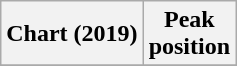<table class="wikitable plainrowheaders" style="text-align:center">
<tr>
<th scope="col">Chart (2019)</th>
<th scope="col">Peak<br>position</th>
</tr>
<tr>
</tr>
</table>
